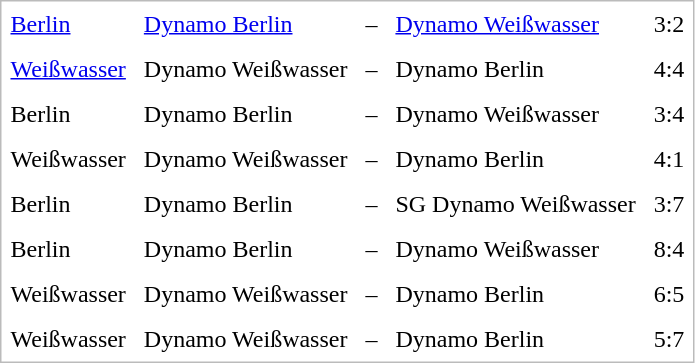<table cellspacing="0" border="0" cellpadding="6" style="border:1px solid #bbb; background-color:#FFFFFF;">
<tr>
<td><a href='#'>Berlin</a></td>
<td><a href='#'>Dynamo Berlin</a></td>
<td>–</td>
<td><a href='#'>Dynamo Weißwasser</a></td>
<td>3:2</td>
</tr>
<tr>
<td><a href='#'>Weißwasser</a></td>
<td>Dynamo Weißwasser</td>
<td>–</td>
<td>Dynamo Berlin</td>
<td>4:4</td>
</tr>
<tr>
<td>Berlin</td>
<td>Dynamo Berlin</td>
<td>–</td>
<td>Dynamo Weißwasser</td>
<td>3:4</td>
</tr>
<tr>
<td>Weißwasser</td>
<td>Dynamo Weißwasser</td>
<td>–</td>
<td>Dynamo Berlin</td>
<td>4:1</td>
</tr>
<tr>
<td>Berlin</td>
<td>Dynamo Berlin</td>
<td>–</td>
<td>SG Dynamo Weißwasser</td>
<td>3:7</td>
</tr>
<tr>
<td>Berlin</td>
<td>Dynamo Berlin</td>
<td>–</td>
<td>Dynamo Weißwasser</td>
<td>8:4</td>
</tr>
<tr>
<td>Weißwasser</td>
<td>Dynamo Weißwasser</td>
<td>–</td>
<td>Dynamo Berlin</td>
<td>6:5</td>
</tr>
<tr>
<td>Weißwasser</td>
<td>Dynamo Weißwasser</td>
<td>–</td>
<td>Dynamo Berlin</td>
<td>5:7</td>
</tr>
</table>
